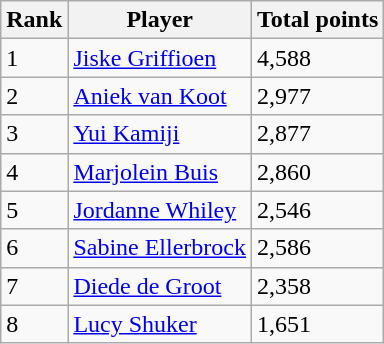<table class=wikitable text-align:center>
<tr>
<th>Rank</th>
<th>Player</th>
<th>Total points</th>
</tr>
<tr>
<td>1</td>
<td align="left"> <a href='#'>Jiske Griffioen</a></td>
<td>4,588</td>
</tr>
<tr>
<td>2</td>
<td align="left"> <a href='#'>Aniek van Koot</a></td>
<td>2,977</td>
</tr>
<tr>
<td>3</td>
<td align="left"> <a href='#'>Yui Kamiji</a></td>
<td>2,877</td>
</tr>
<tr>
<td>4</td>
<td align="left"> <a href='#'>Marjolein Buis</a></td>
<td>2,860</td>
</tr>
<tr>
<td>5</td>
<td align="left"> <a href='#'>Jordanne Whiley</a></td>
<td>2,546</td>
</tr>
<tr>
<td>6</td>
<td align="left"> <a href='#'>Sabine Ellerbrock</a></td>
<td>2,586</td>
</tr>
<tr>
<td>7</td>
<td align="left"> <a href='#'>Diede de Groot</a></td>
<td>2,358</td>
</tr>
<tr>
<td>8</td>
<td align="left"> <a href='#'>Lucy Shuker</a></td>
<td>1,651</td>
</tr>
</table>
